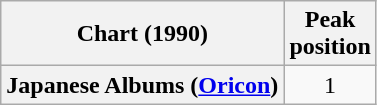<table class="wikitable plainrowheaders" style="text-align:center">
<tr>
<th scope="col">Chart (1990)</th>
<th scope="col">Peak<br> position</th>
</tr>
<tr>
<th scope="row">Japanese Albums (<a href='#'>Oricon</a>)</th>
<td>1</td>
</tr>
</table>
